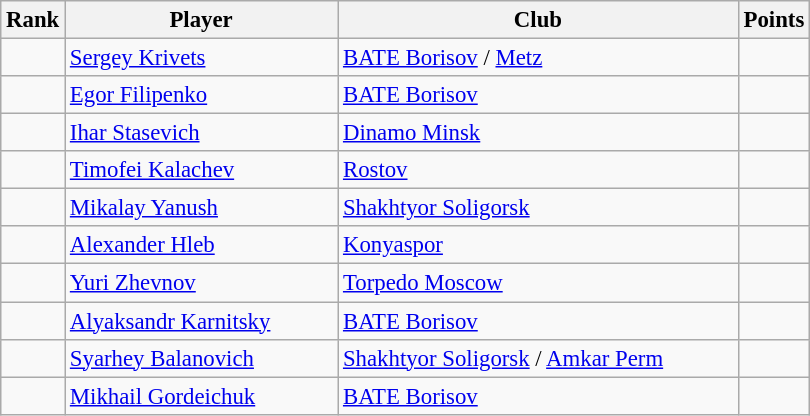<table class="wikitable" style="font-size:95%;">
<tr>
<th>Rank</th>
<th width="175pt">Player</th>
<th width="260pt">Club</th>
<th>Points</th>
</tr>
<tr>
<td></td>
<td><a href='#'>Sergey Krivets</a></td>
<td> <a href='#'>BATE Borisov</a> /  <a href='#'>Metz</a></td>
<td></td>
</tr>
<tr>
<td></td>
<td><a href='#'>Egor Filipenko</a></td>
<td> <a href='#'>BATE Borisov</a></td>
<td></td>
</tr>
<tr>
<td></td>
<td><a href='#'>Ihar Stasevich</a></td>
<td> <a href='#'>Dinamo Minsk</a></td>
<td></td>
</tr>
<tr>
<td></td>
<td><a href='#'>Timofei Kalachev</a></td>
<td> <a href='#'>Rostov</a></td>
<td></td>
</tr>
<tr>
<td></td>
<td><a href='#'>Mikalay Yanush</a></td>
<td> <a href='#'>Shakhtyor Soligorsk</a></td>
<td></td>
</tr>
<tr>
<td></td>
<td><a href='#'>Alexander Hleb</a></td>
<td> <a href='#'>Konyaspor</a></td>
<td></td>
</tr>
<tr>
<td></td>
<td><a href='#'>Yuri Zhevnov</a></td>
<td> <a href='#'>Torpedo Moscow</a></td>
<td></td>
</tr>
<tr>
<td></td>
<td><a href='#'>Alyaksandr Karnitsky</a></td>
<td> <a href='#'>BATE Borisov</a></td>
<td></td>
</tr>
<tr>
<td></td>
<td><a href='#'>Syarhey Balanovich</a></td>
<td> <a href='#'>Shakhtyor Soligorsk</a> /  <a href='#'>Amkar Perm</a></td>
<td></td>
</tr>
<tr>
<td></td>
<td><a href='#'>Mikhail Gordeichuk</a></td>
<td> <a href='#'>BATE Borisov</a></td>
<td></td>
</tr>
</table>
